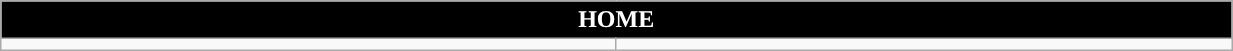<table class="wikitable collapsible collapsed" style="width:65%">
<tr>
<th colspan=6 ! style="color:white; background:black">HOME</th>
</tr>
<tr>
<td></td>
<td></td>
</tr>
</table>
